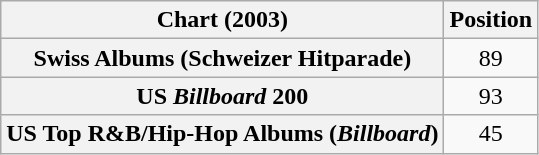<table class="wikitable sortable plainrowheaders">
<tr>
<th>Chart (2003)</th>
<th>Position</th>
</tr>
<tr>
<th scope="row">Swiss Albums (Schweizer Hitparade)</th>
<td style="text-align:center;">89</td>
</tr>
<tr>
<th scope="row">US <em>Billboard</em> 200</th>
<td style="text-align:center;">93</td>
</tr>
<tr>
<th scope="row">US Top R&B/Hip-Hop Albums (<em>Billboard</em>)</th>
<td style="text-align:center;">45</td>
</tr>
</table>
